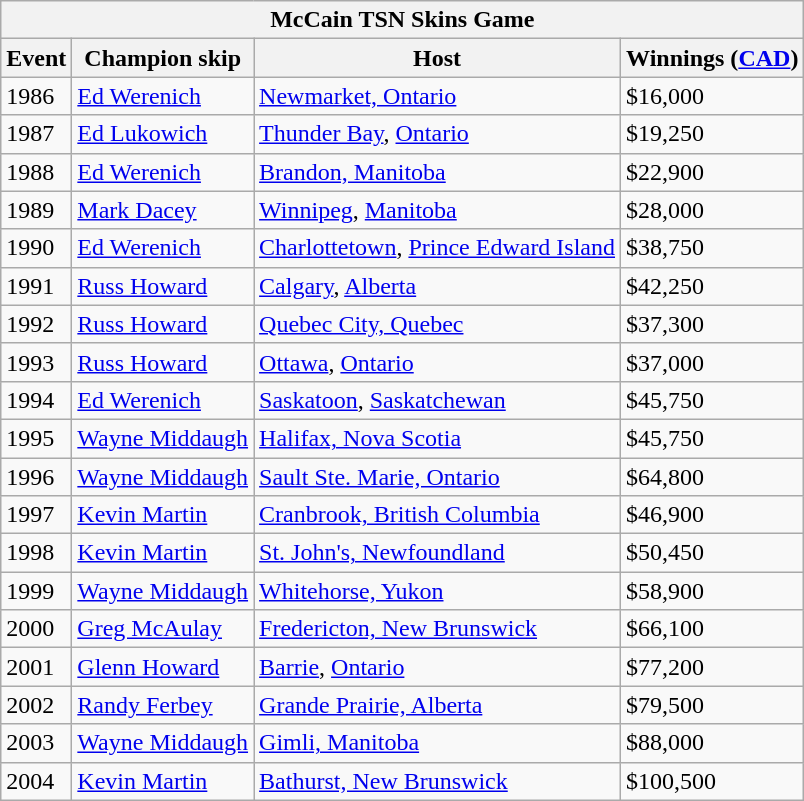<table class="wikitable">
<tr>
<th colspan=4>McCain TSN Skins Game</th>
</tr>
<tr>
<th>Event</th>
<th>Champion skip</th>
<th>Host</th>
<th>Winnings (<a href='#'>CAD</a>)</th>
</tr>
<tr>
<td>1986</td>
<td><a href='#'>Ed Werenich</a></td>
<td><a href='#'>Newmarket, Ontario</a></td>
<td>$16,000</td>
</tr>
<tr>
<td>1987</td>
<td><a href='#'>Ed Lukowich</a></td>
<td><a href='#'>Thunder Bay</a>, <a href='#'>Ontario</a></td>
<td>$19,250</td>
</tr>
<tr>
<td>1988</td>
<td><a href='#'>Ed Werenich</a></td>
<td><a href='#'>Brandon, Manitoba</a></td>
<td>$22,900</td>
</tr>
<tr>
<td>1989</td>
<td><a href='#'>Mark Dacey</a></td>
<td><a href='#'>Winnipeg</a>, <a href='#'>Manitoba</a></td>
<td>$28,000</td>
</tr>
<tr>
<td>1990</td>
<td><a href='#'>Ed Werenich</a></td>
<td><a href='#'>Charlottetown</a>, <a href='#'>Prince Edward Island</a></td>
<td>$38,750</td>
</tr>
<tr>
<td>1991</td>
<td><a href='#'>Russ Howard</a></td>
<td><a href='#'>Calgary</a>, <a href='#'>Alberta</a></td>
<td>$42,250</td>
</tr>
<tr>
<td>1992</td>
<td><a href='#'>Russ Howard</a></td>
<td><a href='#'>Quebec City, Quebec</a></td>
<td>$37,300</td>
</tr>
<tr>
<td>1993</td>
<td><a href='#'>Russ Howard</a></td>
<td><a href='#'>Ottawa</a>, <a href='#'>Ontario</a></td>
<td>$37,000</td>
</tr>
<tr>
<td>1994</td>
<td><a href='#'>Ed Werenich</a></td>
<td><a href='#'>Saskatoon</a>, <a href='#'>Saskatchewan</a></td>
<td>$45,750</td>
</tr>
<tr>
<td>1995</td>
<td><a href='#'>Wayne Middaugh</a></td>
<td><a href='#'>Halifax, Nova Scotia</a></td>
<td>$45,750</td>
</tr>
<tr>
<td>1996</td>
<td><a href='#'>Wayne Middaugh</a></td>
<td><a href='#'>Sault Ste. Marie, Ontario</a></td>
<td>$64,800</td>
</tr>
<tr>
<td>1997</td>
<td><a href='#'>Kevin Martin</a></td>
<td><a href='#'>Cranbrook, British Columbia</a></td>
<td>$46,900</td>
</tr>
<tr>
<td>1998</td>
<td><a href='#'>Kevin Martin</a></td>
<td><a href='#'>St. John's, Newfoundland</a></td>
<td>$50,450</td>
</tr>
<tr>
<td>1999</td>
<td><a href='#'>Wayne Middaugh</a></td>
<td><a href='#'>Whitehorse, Yukon</a></td>
<td>$58,900</td>
</tr>
<tr>
<td>2000</td>
<td><a href='#'>Greg McAulay</a></td>
<td><a href='#'>Fredericton, New Brunswick</a></td>
<td>$66,100</td>
</tr>
<tr>
<td>2001</td>
<td><a href='#'>Glenn Howard</a></td>
<td><a href='#'>Barrie</a>, <a href='#'>Ontario</a></td>
<td>$77,200</td>
</tr>
<tr>
<td>2002</td>
<td><a href='#'>Randy Ferbey</a></td>
<td><a href='#'>Grande Prairie, Alberta</a></td>
<td>$79,500</td>
</tr>
<tr>
<td>2003</td>
<td><a href='#'>Wayne Middaugh</a></td>
<td><a href='#'>Gimli, Manitoba</a></td>
<td>$88,000</td>
</tr>
<tr>
<td>2004</td>
<td><a href='#'>Kevin Martin</a></td>
<td><a href='#'>Bathurst, New Brunswick</a></td>
<td>$100,500</td>
</tr>
</table>
